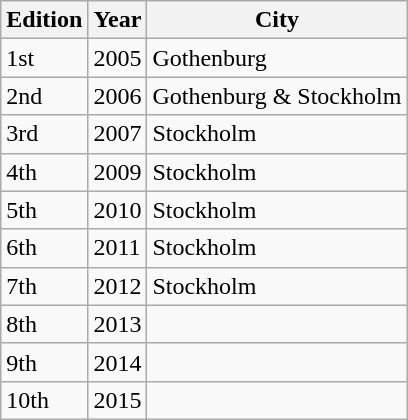<table class="wikitable sortable">
<tr>
<th>Edition</th>
<th>Year</th>
<th>City</th>
</tr>
<tr>
<td>1st</td>
<td>2005</td>
<td>Gothenburg</td>
</tr>
<tr>
<td>2nd</td>
<td>2006</td>
<td>Gothenburg & Stockholm</td>
</tr>
<tr>
<td>3rd</td>
<td>2007</td>
<td>Stockholm</td>
</tr>
<tr>
<td>4th</td>
<td>2009</td>
<td>Stockholm</td>
</tr>
<tr>
<td>5th</td>
<td>2010</td>
<td>Stockholm</td>
</tr>
<tr>
<td>6th</td>
<td>2011</td>
<td>Stockholm</td>
</tr>
<tr>
<td>7th</td>
<td>2012</td>
<td>Stockholm</td>
</tr>
<tr>
<td>8th</td>
<td>2013</td>
<td></td>
</tr>
<tr>
<td>9th</td>
<td>2014</td>
<td></td>
</tr>
<tr>
<td>10th</td>
<td>2015</td>
<td></td>
</tr>
</table>
